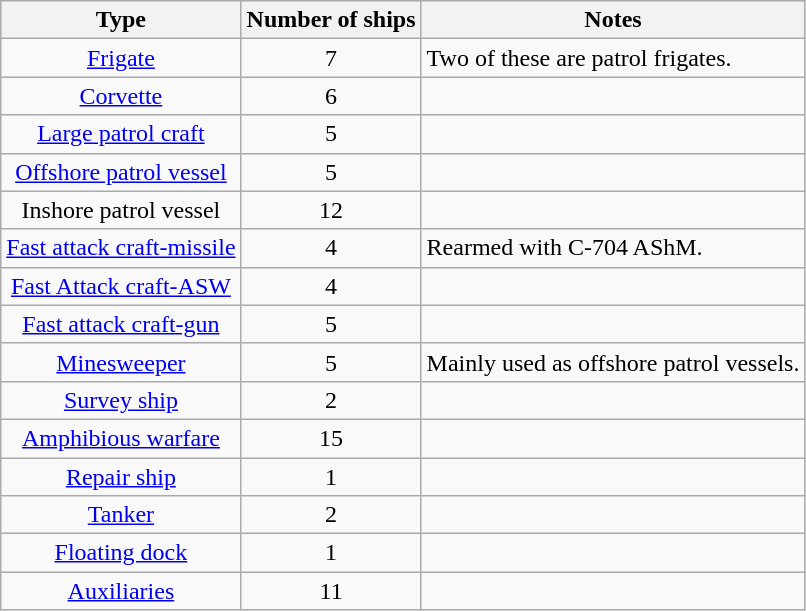<table class="wikitable">
<tr>
<th>Type</th>
<th>Number of ships</th>
<th>Notes</th>
</tr>
<tr>
<td ! style="text-align: center;"><a href='#'>Frigate</a></td>
<td ! style="text-align: center;">7</td>
<td>Two of these are patrol frigates.</td>
</tr>
<tr>
<td ! style="text-align: center;"><a href='#'>Corvette</a></td>
<td ! style="text-align: center;">6</td>
<td></td>
</tr>
<tr>
<td style="text-align: center;" !><a href='#'>Large patrol craft</a></td>
<td style="text-align: center;" !>5</td>
<td></td>
</tr>
<tr>
<td style="text-align: center;" !><a href='#'>Offshore patrol vessel</a></td>
<td style="text-align: center;" !>5</td>
<td></td>
</tr>
<tr>
<td style="text-align: center;" !>Inshore patrol vessel</td>
<td style="text-align: center;" !>12</td>
<td></td>
</tr>
<tr>
<td ! style="text-align: center;"><a href='#'>Fast attack craft-missile</a></td>
<td style="text-align: center;">4</td>
<td>Rearmed with C-704 AShM.</td>
</tr>
<tr>
<td ! style="text-align: center;"><a href='#'>Fast Attack craft-ASW</a></td>
<td ! style="text-align: center;">4</td>
<td></td>
</tr>
<tr>
<td style="text-align: center;" !><a href='#'>Fast attack craft-gun</a></td>
<td style="text-align: center;" !>5</td>
<td></td>
</tr>
<tr>
<td style="text-align: center;" !><a href='#'>Minesweeper</a></td>
<td style="text-align: center;" !>5</td>
<td>Mainly used as offshore patrol vessels.</td>
</tr>
<tr>
<td style="text-align: center;" !><a href='#'>Survey ship</a></td>
<td style="text-align: center;" !>2</td>
<td></td>
</tr>
<tr>
<td ! style="text-align: center;"><a href='#'>Amphibious warfare</a></td>
<td ! style="text-align: center;">15</td>
<td></td>
</tr>
<tr>
<td style="text-align: center;" !><a href='#'>Repair ship</a></td>
<td style="text-align: center;" !>1</td>
<td></td>
</tr>
<tr>
<td style="text-align: center;" !><a href='#'>Tanker</a></td>
<td style="text-align: center;" !>2</td>
<td></td>
</tr>
<tr>
<td style="text-align: center;" !><a href='#'>Floating dock</a></td>
<td style="text-align: center;" !>1</td>
<td></td>
</tr>
<tr>
<td style="text-align: center;" !><a href='#'>Auxiliaries</a></td>
<td style="text-align: center;" !>11</td>
<td></td>
</tr>
</table>
